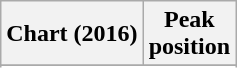<table class="wikitable sortable plainrowheaders" style="text-align:center">
<tr>
<th scope="col">Chart (2016)</th>
<th scope="col">Peak<br> position</th>
</tr>
<tr>
</tr>
<tr>
</tr>
</table>
